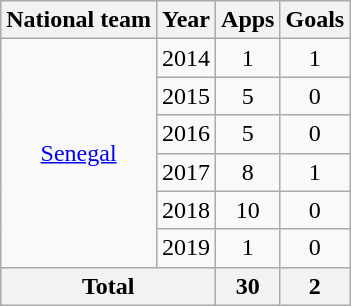<table class="wikitable" style="text-align:center">
<tr>
<th>National team</th>
<th>Year</th>
<th>Apps</th>
<th>Goals</th>
</tr>
<tr>
<td rowspan="6"><a href='#'>Senegal</a></td>
<td>2014</td>
<td>1</td>
<td>1</td>
</tr>
<tr>
<td>2015</td>
<td>5</td>
<td>0</td>
</tr>
<tr>
<td>2016</td>
<td>5</td>
<td>0</td>
</tr>
<tr>
<td>2017</td>
<td>8</td>
<td>1</td>
</tr>
<tr>
<td>2018</td>
<td>10</td>
<td>0</td>
</tr>
<tr>
<td>2019</td>
<td>1</td>
<td>0</td>
</tr>
<tr>
<th colspan="2">Total</th>
<th>30</th>
<th>2</th>
</tr>
</table>
